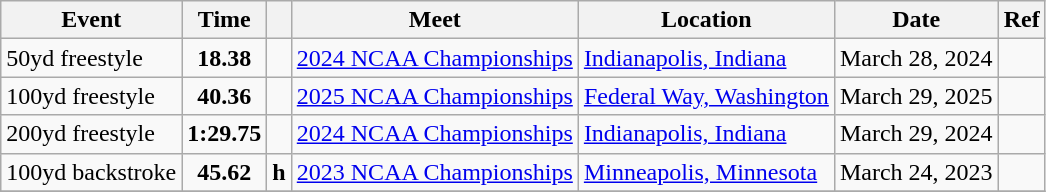<table class="wikitable">
<tr>
<th>Event</th>
<th>Time</th>
<th></th>
<th>Meet</th>
<th>Location</th>
<th>Date</th>
<th>Ref</th>
</tr>
<tr>
<td>50yd freestyle</td>
<td style="text-align:center;"><strong>18.38</strong></td>
<td></td>
<td><a href='#'>2024 NCAA Championships</a></td>
<td><a href='#'>Indianapolis, Indiana</a></td>
<td>March 28, 2024</td>
<td></td>
</tr>
<tr>
<td>100yd freestyle</td>
<td style="text-align:center;"><strong>40.36</strong></td>
<td></td>
<td><a href='#'>2025 NCAA Championships</a></td>
<td><a href='#'>Federal Way, Washington</a></td>
<td>March 29, 2025</td>
<td></td>
</tr>
<tr>
<td>200yd freestyle</td>
<td style="text-align:center;"><strong>1:29.75</strong></td>
<td></td>
<td><a href='#'>2024 NCAA Championships</a></td>
<td><a href='#'>Indianapolis, Indiana</a></td>
<td>March 29, 2024</td>
<td></td>
</tr>
<tr>
<td>100yd backstroke</td>
<td style="text-align:center;"><strong>45.62</strong></td>
<td><strong>h</strong></td>
<td><a href='#'>2023 NCAA Championships</a></td>
<td><a href='#'>Minneapolis, Minnesota</a></td>
<td>March 24, 2023</td>
<td></td>
</tr>
<tr>
</tr>
</table>
